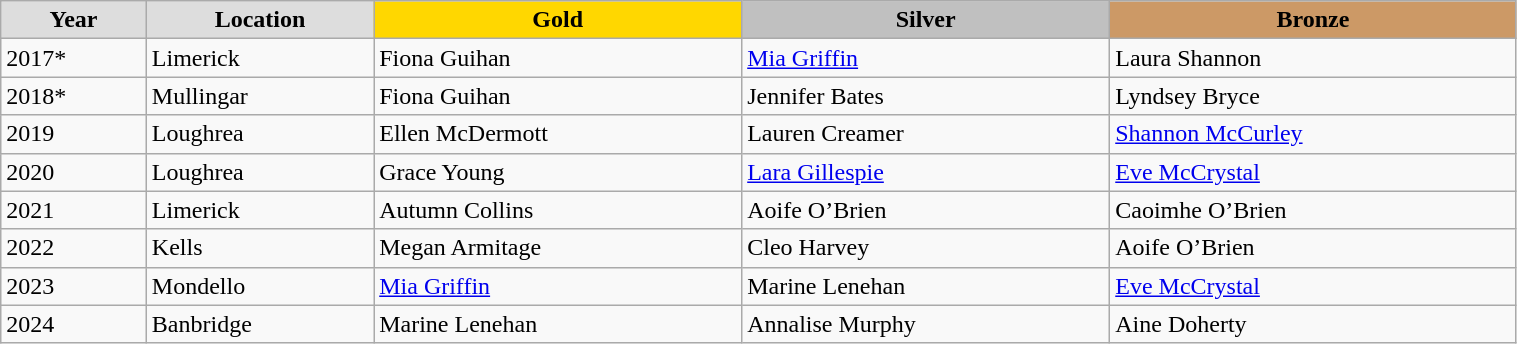<table class="wikitable" style="width: 80%; text-align:left;">
<tr>
<td style="background:#DDDDDD; font-weight:bold; text-align:center;">Year</td>
<td style="background:#DDDDDD; font-weight:bold; text-align:center;">Location</td>
<td style="background:gold; font-weight:bold; text-align:center;">Gold</td>
<td style="background:silver; font-weight:bold; text-align:center;">Silver</td>
<td style="background:#cc9966; font-weight:bold; text-align:center;">Bronze</td>
</tr>
<tr>
<td>2017*</td>
<td>Limerick</td>
<td>Fiona Guihan</td>
<td><a href='#'>Mia Griffin</a></td>
<td>Laura Shannon</td>
</tr>
<tr>
<td>2018*</td>
<td>Mullingar</td>
<td>Fiona Guihan</td>
<td>Jennifer Bates</td>
<td>Lyndsey Bryce</td>
</tr>
<tr>
<td>2019</td>
<td>Loughrea</td>
<td>Ellen McDermott</td>
<td>Lauren Creamer</td>
<td><a href='#'>Shannon McCurley</a></td>
</tr>
<tr>
<td>2020</td>
<td>Loughrea</td>
<td>Grace Young</td>
<td><a href='#'>Lara Gillespie</a></td>
<td><a href='#'>Eve McCrystal</a></td>
</tr>
<tr>
<td>2021</td>
<td>Limerick</td>
<td>Autumn Collins</td>
<td>Aoife O’Brien</td>
<td>Caoimhe O’Brien</td>
</tr>
<tr>
<td>2022</td>
<td>Kells</td>
<td>Megan Armitage</td>
<td>Cleo Harvey</td>
<td>Aoife O’Brien</td>
</tr>
<tr>
<td>2023</td>
<td>Mondello</td>
<td><a href='#'>Mia Griffin</a></td>
<td>Marine Lenehan</td>
<td><a href='#'>Eve McCrystal</a></td>
</tr>
<tr>
<td>2024</td>
<td>Banbridge</td>
<td>Marine Lenehan</td>
<td>Annalise Murphy</td>
<td>Aine Doherty</td>
</tr>
</table>
